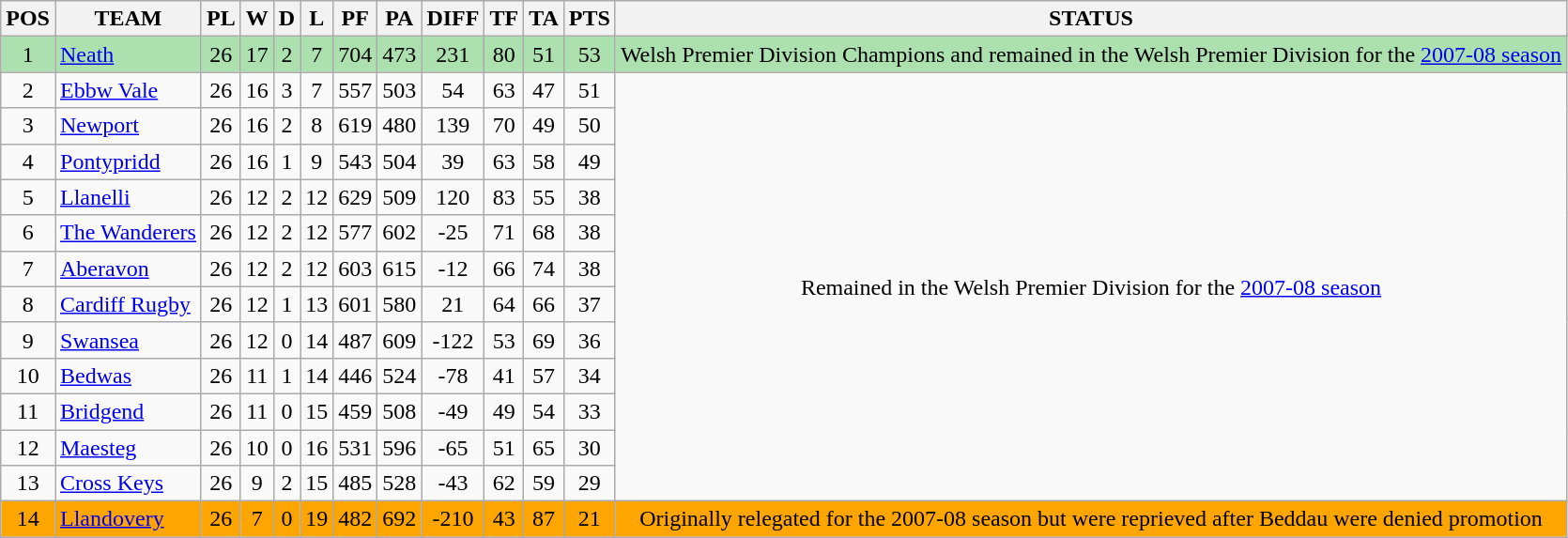<table class="wikitable" style="float:left; margin-right:15px; text-align: center;">
<tr>
<th>POS</th>
<th>TEAM</th>
<th>PL</th>
<th>W</th>
<th>D</th>
<th>L</th>
<th>PF</th>
<th>PA</th>
<th>DIFF</th>
<th>TF</th>
<th>TA</th>
<th>PTS</th>
<th>STATUS</th>
</tr>
<tr bgcolor=#ACE1AF>
<td>1</td>
<td align=left><a href='#'>Neath</a></td>
<td>26</td>
<td>17</td>
<td>2</td>
<td>7</td>
<td>704</td>
<td>473</td>
<td>231</td>
<td>80</td>
<td>51</td>
<td>53</td>
<td>Welsh Premier Division Champions and remained in the Welsh Premier Division for the <a href='#'>2007-08 season</a></td>
</tr>
<tr>
<td>2</td>
<td align=left><a href='#'>Ebbw Vale</a></td>
<td>26</td>
<td>16</td>
<td>3</td>
<td>7</td>
<td>557</td>
<td>503</td>
<td>54</td>
<td>63</td>
<td>47</td>
<td>51</td>
<td rowspan=12>Remained in the Welsh Premier Division for the <a href='#'>2007-08 season</a></td>
</tr>
<tr>
<td>3</td>
<td align=left><a href='#'>Newport</a></td>
<td>26</td>
<td>16</td>
<td>2</td>
<td>8</td>
<td>619</td>
<td>480</td>
<td>139</td>
<td>70</td>
<td>49</td>
<td>50</td>
</tr>
<tr>
<td>4</td>
<td align=left><a href='#'>Pontypridd</a></td>
<td>26</td>
<td>16</td>
<td>1</td>
<td>9</td>
<td>543</td>
<td>504</td>
<td>39</td>
<td>63</td>
<td>58</td>
<td>49</td>
</tr>
<tr>
<td>5</td>
<td align=left><a href='#'>Llanelli</a></td>
<td>26</td>
<td>12</td>
<td>2</td>
<td>12</td>
<td>629</td>
<td>509</td>
<td>120</td>
<td>83</td>
<td>55</td>
<td>38</td>
</tr>
<tr>
<td>6</td>
<td align=left><a href='#'>The Wanderers</a></td>
<td>26</td>
<td>12</td>
<td>2</td>
<td>12</td>
<td>577</td>
<td>602</td>
<td>-25</td>
<td>71</td>
<td>68</td>
<td>38</td>
</tr>
<tr>
<td>7</td>
<td align=left><a href='#'>Aberavon</a></td>
<td>26</td>
<td>12</td>
<td>2</td>
<td>12</td>
<td>603</td>
<td>615</td>
<td>-12</td>
<td>66</td>
<td>74</td>
<td>38</td>
</tr>
<tr>
<td>8</td>
<td align=left><a href='#'>Cardiff Rugby</a></td>
<td>26</td>
<td>12</td>
<td>1</td>
<td>13</td>
<td>601</td>
<td>580</td>
<td>21</td>
<td>64</td>
<td>66</td>
<td>37</td>
</tr>
<tr>
<td>9</td>
<td align=left><a href='#'>Swansea</a></td>
<td>26</td>
<td>12</td>
<td>0</td>
<td>14</td>
<td>487</td>
<td>609</td>
<td>-122</td>
<td>53</td>
<td>69</td>
<td>36</td>
</tr>
<tr>
<td>10</td>
<td align=left><a href='#'>Bedwas</a></td>
<td>26</td>
<td>11</td>
<td>1</td>
<td>14</td>
<td>446</td>
<td>524</td>
<td>-78</td>
<td>41</td>
<td>57</td>
<td>34</td>
</tr>
<tr>
<td>11</td>
<td align=left><a href='#'>Bridgend</a></td>
<td>26</td>
<td>11</td>
<td>0</td>
<td>15</td>
<td>459</td>
<td>508</td>
<td>-49</td>
<td>49</td>
<td>54</td>
<td>33</td>
</tr>
<tr>
<td>12</td>
<td align=left><a href='#'>Maesteg</a></td>
<td>26</td>
<td>10</td>
<td>0</td>
<td>16</td>
<td>531</td>
<td>596</td>
<td>-65</td>
<td>51</td>
<td>65</td>
<td>30</td>
</tr>
<tr>
<td>13</td>
<td align=left><a href='#'>Cross Keys</a></td>
<td>26</td>
<td>9</td>
<td>2</td>
<td>15</td>
<td>485</td>
<td>528</td>
<td>-43</td>
<td>62</td>
<td>59</td>
<td>29</td>
</tr>
<tr bgcolor=orange>
<td>14</td>
<td align=left><a href='#'>Llandovery</a></td>
<td>26</td>
<td>7</td>
<td>0</td>
<td>19</td>
<td>482</td>
<td>692</td>
<td>-210</td>
<td>43</td>
<td>87</td>
<td>21</td>
<td>Originally relegated for the 2007-08 season but were reprieved after Beddau were denied promotion</td>
</tr>
</table>
